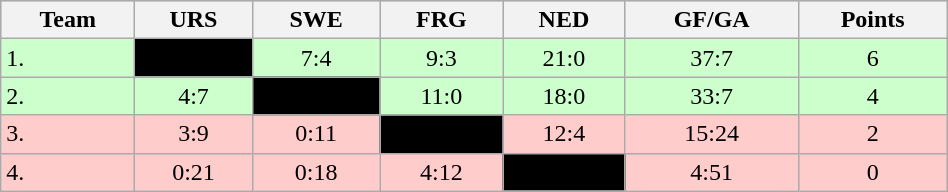<table class="wikitable" bgcolor="#EFEFFF" width="50%">
<tr bgcolor="#BCD2EE">
<th>Team</th>
<th>URS</th>
<th>SWE</th>
<th>FRG</th>
<th>NED</th>
<th>GF/GA</th>
<th>Points</th>
</tr>
<tr bgcolor="#ccffcc" align="center">
<td align="left">1. </td>
<td style="background:#000000;"></td>
<td>7:4</td>
<td>9:3</td>
<td>21:0</td>
<td>37:7</td>
<td>6</td>
</tr>
<tr bgcolor="#ccffcc" align="center">
<td align="left">2. </td>
<td>4:7</td>
<td style="background:#000000;"></td>
<td>11:0</td>
<td>18:0</td>
<td>33:7</td>
<td>4</td>
</tr>
<tr bgcolor="#ffcccc" align="center">
<td align="left">3. </td>
<td>3:9</td>
<td>0:11</td>
<td style="background:#000000;"></td>
<td>12:4</td>
<td>15:24</td>
<td>2</td>
</tr>
<tr bgcolor="#ffcccc" align="center">
<td align="left">4. </td>
<td>0:21</td>
<td>0:18</td>
<td>4:12</td>
<td style="background:#000000;"></td>
<td>4:51</td>
<td>0</td>
</tr>
</table>
